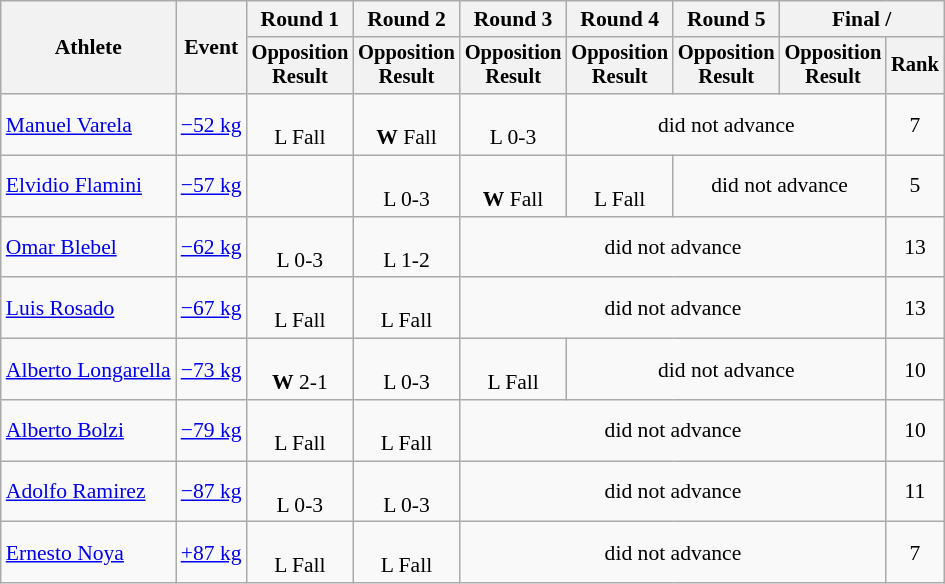<table class="wikitable" style="font-size:90%">
<tr>
<th rowspan="2">Athlete</th>
<th rowspan="2">Event</th>
<th>Round 1</th>
<th>Round 2</th>
<th>Round 3</th>
<th>Round 4</th>
<th>Round 5</th>
<th colspan=2>Final / </th>
</tr>
<tr style="font-size: 95%">
<th>Opposition<br>Result</th>
<th>Opposition<br>Result</th>
<th>Opposition<br>Result</th>
<th>Opposition<br>Result</th>
<th>Opposition<br>Result</th>
<th>Opposition<br>Result</th>
<th>Rank</th>
</tr>
<tr align=center>
<td align=left><a href='#'>Manuel Varela</a></td>
<td align=left><a href='#'>−52 kg</a></td>
<td><br> L Fall</td>
<td><br><strong>W</strong> Fall</td>
<td><br> L 0-3</td>
<td colspan=3>did not advance</td>
<td>7</td>
</tr>
<tr align=center>
<td align=left><a href='#'>Elvidio Flamini</a></td>
<td align=left><a href='#'>−57 kg</a></td>
<td></td>
<td><br> L 0-3</td>
<td><br><strong>W</strong> Fall</td>
<td><br> L Fall</td>
<td colspan=2>did not advance</td>
<td>5</td>
</tr>
<tr align=center>
<td align=left><a href='#'>Omar Blebel</a></td>
<td align=left><a href='#'>−62 kg</a></td>
<td><br>L 0-3</td>
<td><br>L 1-2</td>
<td colspan=4>did not advance</td>
<td>13</td>
</tr>
<tr align=center>
<td align=left><a href='#'>Luis Rosado</a></td>
<td align=left><a href='#'>−67 kg</a></td>
<td><br> L Fall</td>
<td><br> L Fall</td>
<td colspan=4>did not advance</td>
<td>13</td>
</tr>
<tr align=center>
<td align=left><a href='#'>Alberto Longarella</a></td>
<td align=left><a href='#'>−73 kg</a></td>
<td><br><strong>W</strong> 2-1</td>
<td><br> L 0-3</td>
<td><br> L Fall</td>
<td colspan=3>did not advance</td>
<td>10</td>
</tr>
<tr align=center>
<td align=left><a href='#'>Alberto Bolzi</a></td>
<td align=left><a href='#'>−79 kg</a></td>
<td><br> L Fall</td>
<td><br> L Fall</td>
<td colspan=4>did not advance</td>
<td>10</td>
</tr>
<tr align=center>
<td align=left><a href='#'>Adolfo Ramirez</a></td>
<td align=left><a href='#'>−87 kg</a></td>
<td><br> L 0-3</td>
<td><br> L 0-3</td>
<td colspan=4>did not advance</td>
<td>11</td>
</tr>
<tr align=center>
<td align=left><a href='#'>Ernesto Noya</a></td>
<td align=left><a href='#'>+87 kg</a></td>
<td><br> L Fall</td>
<td><br> L Fall</td>
<td colspan=4>did not advance</td>
<td>7</td>
</tr>
</table>
